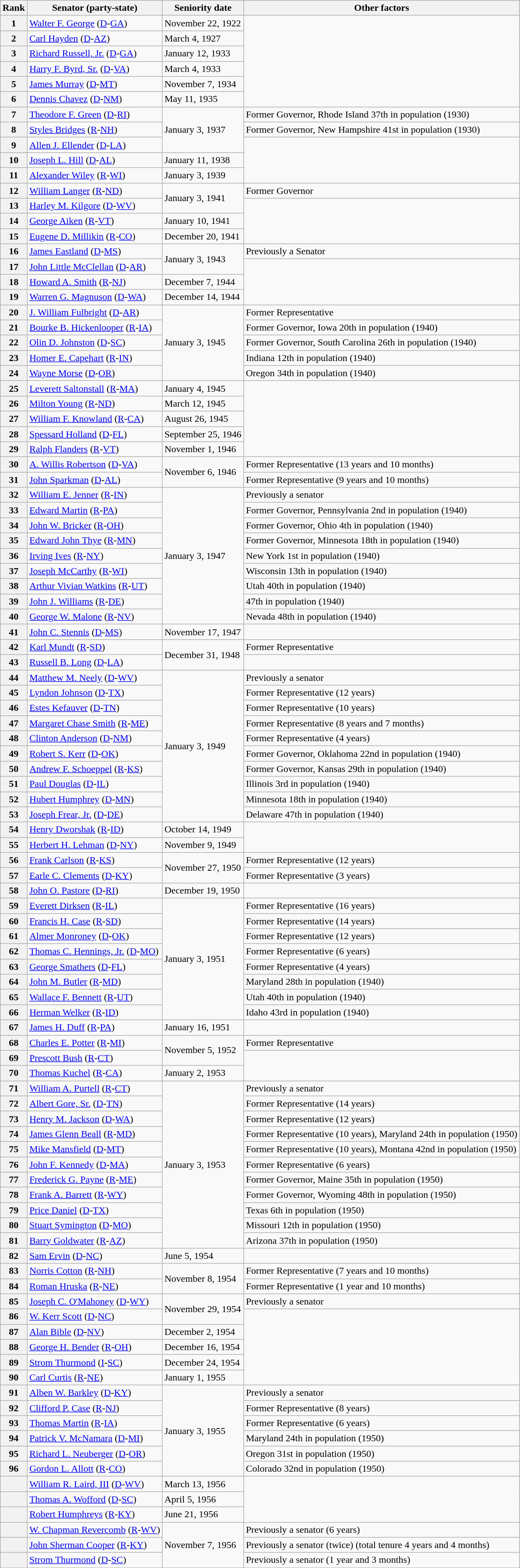<table class=wikitable>
<tr valign=bottom>
<th>Rank</th>
<th>Senator (party-state)</th>
<th>Seniority date</th>
<th>Other factors</th>
</tr>
<tr>
<th>1</th>
<td><a href='#'>Walter F. George</a> (<a href='#'>D</a>-<a href='#'>GA</a>)</td>
<td>November 22, 1922</td>
<td rowspan=6></td>
</tr>
<tr>
<th>2</th>
<td><a href='#'>Carl Hayden</a> (<a href='#'>D</a>-<a href='#'>AZ</a>)</td>
<td>March 4, 1927</td>
</tr>
<tr>
<th>3</th>
<td><a href='#'>Richard Russell, Jr.</a> (<a href='#'>D</a>-<a href='#'>GA</a>)</td>
<td>January 12, 1933</td>
</tr>
<tr>
<th>4</th>
<td><a href='#'>Harry F. Byrd, Sr.</a> (<a href='#'>D</a>-<a href='#'>VA</a>)</td>
<td>March 4, 1933</td>
</tr>
<tr>
<th>5</th>
<td><a href='#'>James Murray</a> (<a href='#'>D</a>-<a href='#'>MT</a>)</td>
<td>November 7, 1934</td>
</tr>
<tr>
<th>6</th>
<td><a href='#'>Dennis Chavez</a> (<a href='#'>D</a>-<a href='#'>NM</a>)</td>
<td>May 11, 1935</td>
</tr>
<tr>
<th>7</th>
<td><a href='#'>Theodore F. Green</a> (<a href='#'>D</a>-<a href='#'>RI</a>)</td>
<td rowspan= 3>January 3, 1937</td>
<td>Former Governor, Rhode Island 37th in population (1930)</td>
</tr>
<tr>
<th>8</th>
<td><a href='#'>Styles Bridges</a> (<a href='#'>R</a>-<a href='#'>NH</a>)</td>
<td>Former Governor, New Hampshire 41st in population (1930)</td>
</tr>
<tr>
<th>9</th>
<td><a href='#'>Allen J. Ellender</a> (<a href='#'>D</a>-<a href='#'>LA</a>)</td>
<td rowspan=3></td>
</tr>
<tr>
<th>10</th>
<td><a href='#'>Joseph L. Hill</a> (<a href='#'>D</a>-<a href='#'>AL</a>)</td>
<td>January 11, 1938</td>
</tr>
<tr>
<th>11</th>
<td><a href='#'>Alexander Wiley</a> (<a href='#'>R</a>-<a href='#'>WI</a>)</td>
<td>January 3, 1939</td>
</tr>
<tr>
<th>12</th>
<td><a href='#'>William Langer</a> (<a href='#'>R</a>-<a href='#'>ND</a>)</td>
<td rowspan= 2>January 3, 1941</td>
<td>Former Governor</td>
</tr>
<tr>
<th>13</th>
<td><a href='#'>Harley M. Kilgore</a> (<a href='#'>D</a>-<a href='#'>WV</a>)</td>
<td rowspan=3></td>
</tr>
<tr>
<th>14</th>
<td><a href='#'>George Aiken</a> (<a href='#'>R</a>-<a href='#'>VT</a>)</td>
<td>January 10, 1941</td>
</tr>
<tr>
<th>15</th>
<td><a href='#'>Eugene D. Millikin</a> (<a href='#'>R</a>-<a href='#'>CO</a>)</td>
<td>December 20, 1941</td>
</tr>
<tr>
<th>16</th>
<td><a href='#'>James Eastland</a> (<a href='#'>D</a>-<a href='#'>MS</a>)</td>
<td rowspan= 2>January 3, 1943</td>
<td>Previously a Senator</td>
</tr>
<tr>
<th>17</th>
<td><a href='#'>John Little McClellan</a> (<a href='#'>D</a>-<a href='#'>AR</a>)</td>
<td rowspan=3></td>
</tr>
<tr>
<th>18</th>
<td><a href='#'>Howard A. Smith</a> (<a href='#'>R</a>-<a href='#'>NJ</a>)</td>
<td>December 7, 1944</td>
</tr>
<tr>
<th>19</th>
<td><a href='#'>Warren G. Magnuson</a> (<a href='#'>D</a>-<a href='#'>WA</a>)</td>
<td>December 14, 1944</td>
</tr>
<tr>
<th>20</th>
<td><a href='#'>J. William Fulbright</a> (<a href='#'>D</a>-<a href='#'>AR</a>)</td>
<td rowspan= 5>January 3, 1945</td>
<td>Former Representative</td>
</tr>
<tr>
<th>21</th>
<td><a href='#'>Bourke B. Hickenlooper</a> (<a href='#'>R</a>-<a href='#'>IA</a>)</td>
<td>Former Governor, Iowa 20th in population (1940)</td>
</tr>
<tr>
<th>22</th>
<td><a href='#'>Olin D. Johnston</a> (<a href='#'>D</a>-<a href='#'>SC</a>)</td>
<td>Former Governor, South Carolina 26th in population (1940)</td>
</tr>
<tr>
<th>23</th>
<td><a href='#'>Homer E. Capehart</a> (<a href='#'>R</a>-<a href='#'>IN</a>)</td>
<td>Indiana 12th in population (1940)</td>
</tr>
<tr>
<th>24</th>
<td><a href='#'>Wayne Morse</a> (<a href='#'>D</a>-<a href='#'>OR</a>)</td>
<td>Oregon 34th in population (1940)</td>
</tr>
<tr>
<th>25</th>
<td><a href='#'>Leverett Saltonstall</a> (<a href='#'>R</a>-<a href='#'>MA</a>)</td>
<td>January 4, 1945</td>
<td rowspan=5></td>
</tr>
<tr>
<th>26</th>
<td><a href='#'>Milton Young</a> (<a href='#'>R</a>-<a href='#'>ND</a>)</td>
<td>March 12, 1945</td>
</tr>
<tr>
<th>27</th>
<td><a href='#'>William F. Knowland</a> (<a href='#'>R</a>-<a href='#'>CA</a>)</td>
<td>August 26, 1945</td>
</tr>
<tr>
<th>28</th>
<td><a href='#'>Spessard Holland</a> (<a href='#'>D</a>-<a href='#'>FL</a>)</td>
<td>September 25, 1946</td>
</tr>
<tr>
<th>29</th>
<td><a href='#'>Ralph Flanders</a> (<a href='#'>R</a>-<a href='#'>VT</a>)</td>
<td>November 1, 1946</td>
</tr>
<tr>
<th>30</th>
<td><a href='#'>A. Willis Robertson</a> (<a href='#'>D</a>-<a href='#'>VA</a>)</td>
<td rowspan= 2>November 6, 1946</td>
<td>Former Representative (13 years and 10 months)</td>
</tr>
<tr>
<th>31</th>
<td><a href='#'>John Sparkman</a> (<a href='#'>D</a>-<a href='#'>AL</a>)</td>
<td>Former Representative (9 years and 10 months)</td>
</tr>
<tr>
<th>32</th>
<td><a href='#'>William E. Jenner</a> (<a href='#'>R</a>-<a href='#'>IN</a>)</td>
<td rowspan= 9>January 3, 1947</td>
<td>Previously a senator</td>
</tr>
<tr>
<th>33</th>
<td><a href='#'>Edward Martin</a> (<a href='#'>R</a>-<a href='#'>PA</a>)</td>
<td>Former Governor, Pennsylvania 2nd in population (1940)</td>
</tr>
<tr>
<th>34</th>
<td><a href='#'>John W. Bricker</a> (<a href='#'>R</a>-<a href='#'>OH</a>)</td>
<td>Former Governor, Ohio 4th in population (1940)</td>
</tr>
<tr>
<th>35</th>
<td><a href='#'>Edward John Thye</a> (<a href='#'>R</a>-<a href='#'>MN</a>)</td>
<td>Former Governor, Minnesota 18th in population (1940)</td>
</tr>
<tr>
<th>36</th>
<td><a href='#'>Irving Ives</a> (<a href='#'>R</a>-<a href='#'>NY</a>)</td>
<td>New York 1st in population (1940)</td>
</tr>
<tr>
<th>37</th>
<td><a href='#'>Joseph McCarthy</a> (<a href='#'>R</a>-<a href='#'>WI</a>)</td>
<td>Wisconsin 13th in population (1940)</td>
</tr>
<tr>
<th>38</th>
<td><a href='#'>Arthur Vivian Watkins</a> (<a href='#'>R</a>-<a href='#'>UT</a>)</td>
<td>Utah 40th in population (1940)</td>
</tr>
<tr>
<th>39</th>
<td><a href='#'>John J. Williams</a> (<a href='#'>R</a>-<a href='#'>DE</a>)</td>
<td>47th in population (1940)</td>
</tr>
<tr>
<th>40</th>
<td><a href='#'>George W. Malone</a> (<a href='#'>R</a>-<a href='#'>NV</a>)</td>
<td>Nevada 48th in population (1940)</td>
</tr>
<tr>
<th>41</th>
<td><a href='#'>John C. Stennis</a> (<a href='#'>D</a>-<a href='#'>MS</a>)</td>
<td>November 17, 1947</td>
<td></td>
</tr>
<tr>
<th>42</th>
<td><a href='#'>Karl Mundt</a> (<a href='#'>R</a>-<a href='#'>SD</a>)</td>
<td rowspan= 2>December 31, 1948</td>
<td>Former Representative</td>
</tr>
<tr>
<th>43</th>
<td><a href='#'>Russell B. Long</a> (<a href='#'>D</a>-<a href='#'>LA</a>)</td>
<td></td>
</tr>
<tr>
<th>44</th>
<td><a href='#'>Matthew M. Neely</a> (<a href='#'>D</a>-<a href='#'>WV</a>)</td>
<td rowspan= 10>January 3, 1949</td>
<td>Previously a senator</td>
</tr>
<tr>
<th>45</th>
<td><a href='#'>Lyndon Johnson</a> (<a href='#'>D</a>-<a href='#'>TX</a>)</td>
<td>Former Representative (12 years)</td>
</tr>
<tr>
<th>46</th>
<td><a href='#'>Estes Kefauver</a> (<a href='#'>D</a>-<a href='#'>TN</a>)</td>
<td>Former Representative (10 years)</td>
</tr>
<tr>
<th>47</th>
<td><a href='#'>Margaret Chase Smith</a> (<a href='#'>R</a>-<a href='#'>ME</a>)</td>
<td>Former Representative (8 years and 7 months)</td>
</tr>
<tr>
<th>48</th>
<td><a href='#'>Clinton Anderson</a> (<a href='#'>D</a>-<a href='#'>NM</a>)</td>
<td>Former Representative (4 years)</td>
</tr>
<tr>
<th>49</th>
<td><a href='#'>Robert S. Kerr</a> (<a href='#'>D</a>-<a href='#'>OK</a>)</td>
<td>Former Governor, Oklahoma 22nd in population (1940)</td>
</tr>
<tr>
<th>50</th>
<td><a href='#'>Andrew F. Schoeppel</a> (<a href='#'>R</a>-<a href='#'>KS</a>)</td>
<td>Former Governor, Kansas 29th in population (1940)</td>
</tr>
<tr>
<th>51</th>
<td><a href='#'>Paul Douglas</a> (<a href='#'>D</a>-<a href='#'>IL</a>)</td>
<td>Illinois 3rd in population (1940)</td>
</tr>
<tr>
<th>52</th>
<td><a href='#'>Hubert Humphrey</a> (<a href='#'>D</a>-<a href='#'>MN</a>)</td>
<td>Minnesota 18th in population (1940)</td>
</tr>
<tr>
<th>53</th>
<td><a href='#'>Joseph Frear, Jr.</a> (<a href='#'>D</a>-<a href='#'>DE</a>)</td>
<td>Delaware 47th in population (1940)</td>
</tr>
<tr>
<th>54</th>
<td><a href='#'>Henry Dworshak</a> (<a href='#'>R</a>-<a href='#'>ID</a>)</td>
<td>October 14, 1949</td>
<td rowspan=2></td>
</tr>
<tr>
<th>55</th>
<td><a href='#'>Herbert H. Lehman</a> (<a href='#'>D</a>-<a href='#'>NY</a>)</td>
<td>November 9, 1949</td>
</tr>
<tr>
<th>56</th>
<td><a href='#'>Frank Carlson</a> (<a href='#'>R</a>-<a href='#'>KS</a>)</td>
<td rowspan= 2>November 27, 1950</td>
<td>Former Representative (12 years)</td>
</tr>
<tr>
<th>57</th>
<td><a href='#'>Earle C. Clements</a> (<a href='#'>D</a>-<a href='#'>KY</a>)</td>
<td>Former Representative (3 years)</td>
</tr>
<tr>
<th>58</th>
<td><a href='#'>John O. Pastore</a> (<a href='#'>D</a>-<a href='#'>RI</a>)</td>
<td>December 19, 1950</td>
<td></td>
</tr>
<tr>
<th>59</th>
<td><a href='#'>Everett Dirksen</a> (<a href='#'>R</a>-<a href='#'>IL</a>)</td>
<td rowspan= 8>January 3, 1951</td>
<td>Former Representative (16 years)</td>
</tr>
<tr>
<th>60</th>
<td><a href='#'>Francis H. Case</a> (<a href='#'>R</a>-<a href='#'>SD</a>)</td>
<td>Former Representative (14 years)</td>
</tr>
<tr>
<th>61</th>
<td><a href='#'>Almer Monroney</a> (<a href='#'>D</a>-<a href='#'>OK</a>)</td>
<td>Former Representative (12 years)</td>
</tr>
<tr>
<th>62</th>
<td><a href='#'>Thomas C. Hennings, Jr.</a> (<a href='#'>D</a>-<a href='#'>MO</a>)</td>
<td>Former Representative (6 years)</td>
</tr>
<tr>
<th>63</th>
<td><a href='#'>George Smathers</a> (<a href='#'>D</a>-<a href='#'>FL</a>)</td>
<td>Former Representative (4 years)</td>
</tr>
<tr>
<th>64</th>
<td><a href='#'>John M. Butler</a> (<a href='#'>R</a>-<a href='#'>MD</a>)</td>
<td>Maryland  28th in population (1940)</td>
</tr>
<tr>
<th>65</th>
<td><a href='#'>Wallace F. Bennett</a> (<a href='#'>R</a>-<a href='#'>UT</a>)</td>
<td>Utah 40th in population (1940)</td>
</tr>
<tr>
<th>66</th>
<td><a href='#'>Herman Welker</a> (<a href='#'>R</a>-<a href='#'>ID</a>)</td>
<td>Idaho 43rd in population (1940)</td>
</tr>
<tr>
<th>67</th>
<td><a href='#'>James H. Duff</a> (<a href='#'>R</a>-<a href='#'>PA</a>)</td>
<td>January 16, 1951</td>
<td></td>
</tr>
<tr>
<th>68</th>
<td><a href='#'>Charles E. Potter</a> (<a href='#'>R</a>-<a href='#'>MI</a>)</td>
<td rowspan= 2>November 5, 1952</td>
<td>Former Representative</td>
</tr>
<tr>
<th>69</th>
<td><a href='#'>Prescott Bush</a> (<a href='#'>R</a>-<a href='#'>CT</a>)</td>
<td rowspan=2></td>
</tr>
<tr>
<th>70</th>
<td><a href='#'>Thomas Kuchel</a> (<a href='#'>R</a>-<a href='#'>CA</a>)</td>
<td>January 2, 1953</td>
</tr>
<tr>
<th>71</th>
<td><a href='#'>William A. Purtell</a> (<a href='#'>R</a>-<a href='#'>CT</a>)</td>
<td rowspan= 11>January 3, 1953</td>
<td>Previously a senator</td>
</tr>
<tr>
<th>72</th>
<td><a href='#'>Albert Gore, Sr.</a> (<a href='#'>D</a>-<a href='#'>TN</a>)</td>
<td>Former Representative (14 years)</td>
</tr>
<tr>
<th>73</th>
<td><a href='#'>Henry M. Jackson</a> (<a href='#'>D</a>-<a href='#'>WA</a>)</td>
<td>Former Representative (12 years)</td>
</tr>
<tr>
<th>74</th>
<td><a href='#'>James Glenn Beall</a> (<a href='#'>R</a>-<a href='#'>MD</a>)</td>
<td>Former Representative (10 years), Maryland 24th in population (1950)</td>
</tr>
<tr>
<th>75</th>
<td><a href='#'>Mike Mansfield</a> (<a href='#'>D</a>-<a href='#'>MT</a>)</td>
<td>Former Representative (10 years), Montana 42nd in population (1950)</td>
</tr>
<tr>
<th>76</th>
<td><a href='#'>John F. Kennedy</a> (<a href='#'>D</a>-<a href='#'>MA</a>)</td>
<td>Former Representative (6 years)</td>
</tr>
<tr>
<th>77</th>
<td><a href='#'>Frederick G. Payne</a> (<a href='#'>R</a>-<a href='#'>ME</a>)</td>
<td>Former Governor, Maine 35th in population (1950)</td>
</tr>
<tr>
<th>78</th>
<td><a href='#'>Frank A. Barrett</a> (<a href='#'>R</a>-<a href='#'>WY</a>)</td>
<td>Former Governor, Wyoming 48th in population (1950)</td>
</tr>
<tr>
<th>79</th>
<td><a href='#'>Price Daniel</a> (<a href='#'>D</a>-<a href='#'>TX</a>)</td>
<td>Texas 6th in population (1950)</td>
</tr>
<tr>
<th>80</th>
<td><a href='#'>Stuart Symington</a> (<a href='#'>D</a>-<a href='#'>MO</a>)</td>
<td>Missouri 12th in population (1950)</td>
</tr>
<tr>
<th>81</th>
<td><a href='#'>Barry Goldwater</a> (<a href='#'>R</a>-<a href='#'>AZ</a>)</td>
<td>Arizona 37th in population (1950)</td>
</tr>
<tr>
<th>82</th>
<td><a href='#'>Sam Ervin</a> (<a href='#'>D</a>-<a href='#'>NC</a>)</td>
<td>June 5, 1954</td>
<td></td>
</tr>
<tr>
<th>83</th>
<td><a href='#'>Norris Cotton</a> (<a href='#'>R</a>-<a href='#'>NH</a>)</td>
<td rowspan= 2>November 8, 1954</td>
<td>Former Representative (7 years and 10 months)</td>
</tr>
<tr>
<th>84</th>
<td><a href='#'>Roman Hruska</a> (<a href='#'>R</a>-<a href='#'>NE</a>)</td>
<td>Former Representative (1 year and 10 months)</td>
</tr>
<tr>
<th>85</th>
<td><a href='#'>Joseph C. O'Mahoney</a> (<a href='#'>D</a>-<a href='#'>WY</a>)</td>
<td rowspan= 2>November 29, 1954</td>
<td>Previously a senator</td>
</tr>
<tr>
<th>86</th>
<td><a href='#'>W. Kerr Scott</a> (<a href='#'>D</a>-<a href='#'>NC</a>)</td>
<td rowspan=5></td>
</tr>
<tr>
<th>87</th>
<td><a href='#'>Alan Bible</a> (<a href='#'>D</a>-<a href='#'>NV</a>)</td>
<td>December 2, 1954</td>
</tr>
<tr>
<th>88</th>
<td><a href='#'>George H. Bender</a> (<a href='#'>R</a>-<a href='#'>OH</a>)</td>
<td>December 16, 1954</td>
</tr>
<tr>
<th>89</th>
<td><a href='#'>Strom Thurmond</a> (<a href='#'>I</a>-<a href='#'>SC</a>)</td>
<td>December 24, 1954</td>
</tr>
<tr>
<th>90</th>
<td><a href='#'>Carl Curtis</a> (<a href='#'>R</a>-<a href='#'>NE</a>)</td>
<td>January 1, 1955</td>
</tr>
<tr>
<th>91</th>
<td><a href='#'>Alben W. Barkley</a> (<a href='#'>D</a>-<a href='#'>KY</a>)</td>
<td rowspan= 6>January 3, 1955</td>
<td>Previously a senator</td>
</tr>
<tr>
<th>92</th>
<td><a href='#'>Clifford P. Case</a> (<a href='#'>R</a>-<a href='#'>NJ</a>)</td>
<td>Former Representative (8 years)</td>
</tr>
<tr>
<th>93</th>
<td><a href='#'>Thomas Martin</a> (<a href='#'>R</a>-<a href='#'>IA</a>)</td>
<td>Former Representative (6 years)</td>
</tr>
<tr>
<th>94</th>
<td><a href='#'>Patrick V. McNamara</a> (<a href='#'>D</a>-<a href='#'>MI</a>)</td>
<td>Maryland 24th in population (1950)</td>
</tr>
<tr>
<th>95</th>
<td><a href='#'>Richard L. Neuberger</a> (<a href='#'>D</a>-<a href='#'>OR</a>)</td>
<td>Oregon 31st in population (1950)</td>
</tr>
<tr>
<th>96</th>
<td><a href='#'>Gordon L. Allott</a> (<a href='#'>R</a>-<a href='#'>CO</a>)</td>
<td>Colorado 32nd in population (1950)</td>
</tr>
<tr>
<th> </th>
<td><a href='#'>William R. Laird, III</a> (<a href='#'>D</a>-<a href='#'>WV</a>)</td>
<td>March 13, 1956</td>
<td rowspan=3></td>
</tr>
<tr>
<th> </th>
<td><a href='#'>Thomas A. Wofford</a> (<a href='#'>D</a>-<a href='#'>SC</a>)</td>
<td>April 5, 1956</td>
</tr>
<tr>
<th> </th>
<td><a href='#'>Robert Humphreys</a> (<a href='#'>R</a>-<a href='#'>KY</a>)</td>
<td>June 21, 1956</td>
</tr>
<tr>
<th> </th>
<td><a href='#'>W. Chapman Revercomb</a> (<a href='#'>R</a>-<a href='#'>WV</a>)</td>
<td rowspan= 3>November 7, 1956</td>
<td>Previously a senator (6 years)</td>
</tr>
<tr>
<th> </th>
<td><a href='#'>John Sherman Cooper</a> (<a href='#'>R</a>-<a href='#'>KY</a>)</td>
<td>Previously a senator (twice) (total tenure 4 years and 4 months)</td>
</tr>
<tr>
<th> </th>
<td><a href='#'>Strom Thurmond</a> (<a href='#'>D</a>-<a href='#'>SC</a>)</td>
<td>Previously a senator (1 year and 3 months)</td>
</tr>
</table>
